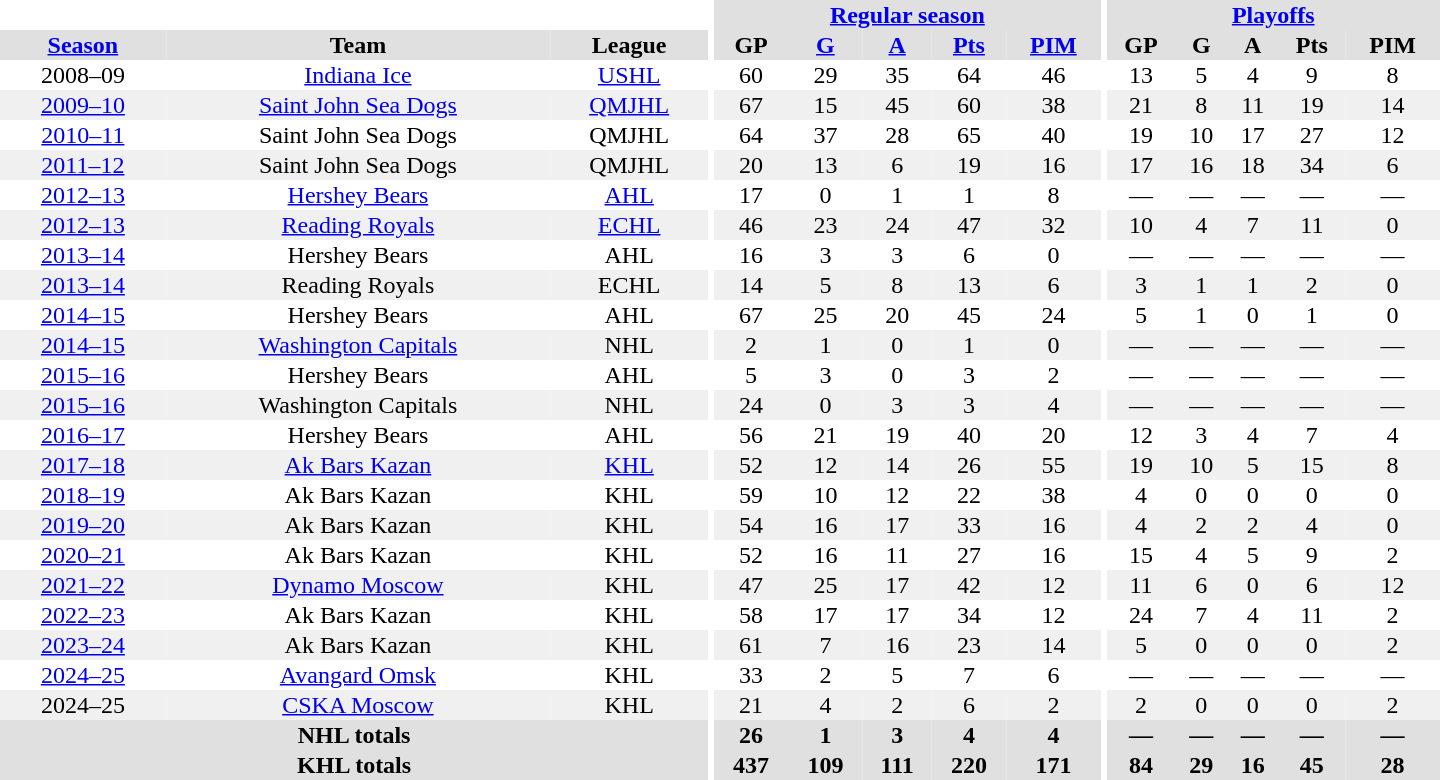<table border="0" cellpadding="1" cellspacing="0" style="text-align:center; width:60em">
<tr bgcolor="#e0e0e0">
<th colspan="3" bgcolor="#ffffff"></th>
<th rowspan="99" bgcolor="#ffffff"></th>
<th colspan="5"><a href='#'>Regular season</a></th>
<th rowspan="99" bgcolor="#ffffff"></th>
<th colspan="5"><a href='#'>Playoffs</a></th>
</tr>
<tr bgcolor="#e0e0e0">
<th><a href='#'>Season</a></th>
<th>Team</th>
<th>League</th>
<th>GP</th>
<th><a href='#'>G</a></th>
<th><a href='#'>A</a></th>
<th><a href='#'>Pts</a></th>
<th><a href='#'>PIM</a></th>
<th>GP</th>
<th>G</th>
<th>A</th>
<th>Pts</th>
<th>PIM</th>
</tr>
<tr>
<td>2008–09</td>
<td><a href='#'>Indiana Ice</a></td>
<td><a href='#'>USHL</a></td>
<td>60</td>
<td>29</td>
<td>35</td>
<td>64</td>
<td>46</td>
<td>13</td>
<td>5</td>
<td>4</td>
<td>9</td>
<td>8</td>
</tr>
<tr bgcolor="#f0f0f0">
<td><a href='#'>2009–10</a></td>
<td><a href='#'>Saint John Sea Dogs</a></td>
<td><a href='#'>QMJHL</a></td>
<td>67</td>
<td>15</td>
<td>45</td>
<td>60</td>
<td>38</td>
<td>21</td>
<td>8</td>
<td>11</td>
<td>19</td>
<td>14</td>
</tr>
<tr>
<td><a href='#'>2010–11</a></td>
<td>Saint John Sea Dogs</td>
<td>QMJHL</td>
<td>64</td>
<td>37</td>
<td>28</td>
<td>65</td>
<td>40</td>
<td>19</td>
<td>10</td>
<td>17</td>
<td>27</td>
<td>12</td>
</tr>
<tr bgcolor="#f0f0f0">
<td><a href='#'>2011–12</a></td>
<td>Saint John Sea Dogs</td>
<td>QMJHL</td>
<td>20</td>
<td>13</td>
<td>6</td>
<td>19</td>
<td>16</td>
<td>17</td>
<td>16</td>
<td>18</td>
<td>34</td>
<td>6</td>
</tr>
<tr>
<td><a href='#'>2012–13</a></td>
<td><a href='#'>Hershey Bears</a></td>
<td><a href='#'>AHL</a></td>
<td>17</td>
<td>0</td>
<td>1</td>
<td>1</td>
<td>8</td>
<td>—</td>
<td>—</td>
<td>—</td>
<td>—</td>
<td>—</td>
</tr>
<tr bgcolor="#f0f0f0">
<td><a href='#'>2012–13</a></td>
<td><a href='#'>Reading Royals</a></td>
<td><a href='#'>ECHL</a></td>
<td>46</td>
<td>23</td>
<td>24</td>
<td>47</td>
<td>32</td>
<td>10</td>
<td>4</td>
<td>7</td>
<td>11</td>
<td>0</td>
</tr>
<tr>
<td><a href='#'>2013–14</a></td>
<td>Hershey Bears</td>
<td>AHL</td>
<td>16</td>
<td>3</td>
<td>3</td>
<td>6</td>
<td>0</td>
<td>—</td>
<td>—</td>
<td>—</td>
<td>—</td>
<td>—</td>
</tr>
<tr bgcolor="#f0f0f0">
<td><a href='#'>2013–14</a></td>
<td>Reading Royals</td>
<td>ECHL</td>
<td>14</td>
<td>5</td>
<td>8</td>
<td>13</td>
<td>6</td>
<td>3</td>
<td>1</td>
<td>1</td>
<td>2</td>
<td>0</td>
</tr>
<tr>
<td><a href='#'>2014–15</a></td>
<td>Hershey Bears</td>
<td>AHL</td>
<td>67</td>
<td>25</td>
<td>20</td>
<td>45</td>
<td>24</td>
<td>5</td>
<td>1</td>
<td>0</td>
<td>1</td>
<td>0</td>
</tr>
<tr bgcolor="#f0f0f0">
<td><a href='#'>2014–15</a></td>
<td><a href='#'>Washington Capitals</a></td>
<td>NHL</td>
<td>2</td>
<td>1</td>
<td>0</td>
<td>1</td>
<td>0</td>
<td>—</td>
<td>—</td>
<td>—</td>
<td>—</td>
<td>—</td>
</tr>
<tr>
<td><a href='#'>2015–16</a></td>
<td>Hershey Bears</td>
<td>AHL</td>
<td>5</td>
<td>3</td>
<td>0</td>
<td>3</td>
<td>2</td>
<td>—</td>
<td>—</td>
<td>—</td>
<td>—</td>
<td>—</td>
</tr>
<tr bgcolor="#f0f0f0">
<td><a href='#'>2015–16</a></td>
<td>Washington Capitals</td>
<td>NHL</td>
<td>24</td>
<td>0</td>
<td>3</td>
<td>3</td>
<td>4</td>
<td>—</td>
<td>—</td>
<td>—</td>
<td>—</td>
<td>—</td>
</tr>
<tr>
<td><a href='#'>2016–17</a></td>
<td>Hershey Bears</td>
<td>AHL</td>
<td>56</td>
<td>21</td>
<td>19</td>
<td>40</td>
<td>20</td>
<td>12</td>
<td>3</td>
<td>4</td>
<td>7</td>
<td>4</td>
</tr>
<tr bgcolor="#f0f0f0">
<td><a href='#'>2017–18</a></td>
<td><a href='#'>Ak Bars Kazan</a></td>
<td><a href='#'>KHL</a></td>
<td>52</td>
<td>12</td>
<td>14</td>
<td>26</td>
<td>55</td>
<td>19</td>
<td>10</td>
<td>5</td>
<td>15</td>
<td>8</td>
</tr>
<tr>
<td><a href='#'>2018–19</a></td>
<td>Ak Bars Kazan</td>
<td>KHL</td>
<td>59</td>
<td>10</td>
<td>12</td>
<td>22</td>
<td>38</td>
<td>4</td>
<td>0</td>
<td>0</td>
<td>0</td>
<td>0</td>
</tr>
<tr bgcolor="#f0f0f0">
<td><a href='#'>2019–20</a></td>
<td>Ak Bars Kazan</td>
<td>KHL</td>
<td>54</td>
<td>16</td>
<td>17</td>
<td>33</td>
<td>16</td>
<td>4</td>
<td>2</td>
<td>2</td>
<td>4</td>
<td>0</td>
</tr>
<tr>
<td><a href='#'>2020–21</a></td>
<td>Ak Bars Kazan</td>
<td>KHL</td>
<td>52</td>
<td>16</td>
<td>11</td>
<td>27</td>
<td>16</td>
<td>15</td>
<td>4</td>
<td>5</td>
<td>9</td>
<td>2</td>
</tr>
<tr bgcolor="#f0f0f0">
<td><a href='#'>2021–22</a></td>
<td><a href='#'>Dynamo Moscow</a></td>
<td>KHL</td>
<td>47</td>
<td>25</td>
<td>17</td>
<td>42</td>
<td>12</td>
<td>11</td>
<td>6</td>
<td>0</td>
<td>6</td>
<td>12</td>
</tr>
<tr>
<td><a href='#'>2022–23</a></td>
<td>Ak Bars Kazan</td>
<td>KHL</td>
<td>58</td>
<td>17</td>
<td>17</td>
<td>34</td>
<td>12</td>
<td>24</td>
<td>7</td>
<td>4</td>
<td>11</td>
<td>2</td>
</tr>
<tr bgcolor="#f0f0f0">
<td><a href='#'>2023–24</a></td>
<td>Ak Bars Kazan</td>
<td>KHL</td>
<td>61</td>
<td>7</td>
<td>16</td>
<td>23</td>
<td>14</td>
<td>5</td>
<td>0</td>
<td>0</td>
<td>0</td>
<td>2</td>
</tr>
<tr>
<td><a href='#'>2024–25</a></td>
<td><a href='#'>Avangard Omsk</a></td>
<td>KHL</td>
<td>33</td>
<td>2</td>
<td>5</td>
<td>7</td>
<td>6</td>
<td>—</td>
<td>—</td>
<td>—</td>
<td>—</td>
<td>—</td>
</tr>
<tr bgcolor="#f0f0f0">
<td>2024–25</td>
<td><a href='#'>CSKA Moscow</a></td>
<td>KHL</td>
<td>21</td>
<td>4</td>
<td>2</td>
<td>6</td>
<td>2</td>
<td>2</td>
<td>0</td>
<td>0</td>
<td>0</td>
<td>2</td>
</tr>
<tr bgcolor="#e0e0e0">
<th colspan="3">NHL totals</th>
<th>26</th>
<th>1</th>
<th>3</th>
<th>4</th>
<th>4</th>
<th>—</th>
<th>—</th>
<th>—</th>
<th>—</th>
<th>—</th>
</tr>
<tr bgcolor="#e0e0e0">
<th colspan="3">KHL totals</th>
<th>437</th>
<th>109</th>
<th>111</th>
<th>220</th>
<th>171</th>
<th>84</th>
<th>29</th>
<th>16</th>
<th>45</th>
<th>28</th>
</tr>
</table>
